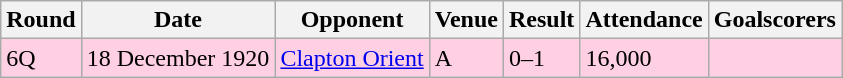<table class="wikitable">
<tr>
<th>Round</th>
<th>Date</th>
<th>Opponent</th>
<th>Venue</th>
<th>Result</th>
<th>Attendance</th>
<th>Goalscorers</th>
</tr>
<tr style="background-color: #ffd0e3;">
<td>6Q</td>
<td>18 December 1920</td>
<td><a href='#'>Clapton Orient</a></td>
<td>A</td>
<td>0–1</td>
<td>16,000</td>
<td></td>
</tr>
</table>
